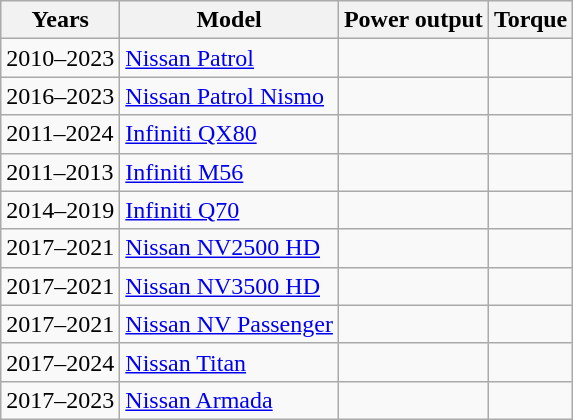<table class="wikitable">
<tr>
<th>Years</th>
<th>Model</th>
<th>Power output</th>
<th>Torque</th>
</tr>
<tr>
<td>2010–2023</td>
<td><a href='#'>Nissan Patrol</a></td>
<td></td>
<td></td>
</tr>
<tr>
<td>2016–2023</td>
<td><a href='#'>Nissan Patrol Nismo</a></td>
<td></td>
<td></td>
</tr>
<tr>
<td>2011–2024</td>
<td><a href='#'>Infiniti QX80</a></td>
<td></td>
<td></td>
</tr>
<tr>
<td>2011–2013</td>
<td><a href='#'>Infiniti M56</a></td>
<td></td>
<td></td>
</tr>
<tr>
<td>2014–2019</td>
<td><a href='#'>Infiniti Q70</a></td>
<td></td>
<td></td>
</tr>
<tr>
<td>2017–2021</td>
<td><a href='#'>Nissan NV2500 HD</a></td>
<td></td>
<td></td>
</tr>
<tr>
<td>2017–2021</td>
<td><a href='#'>Nissan NV3500 HD</a></td>
<td></td>
<td></td>
</tr>
<tr>
<td>2017–2021</td>
<td><a href='#'>Nissan NV Passenger</a></td>
<td></td>
<td></td>
</tr>
<tr>
<td>2017–2024</td>
<td><a href='#'>Nissan Titan</a></td>
<td></td>
<td></td>
</tr>
<tr>
<td>2017–2023</td>
<td><a href='#'>Nissan Armada</a></td>
<td></td>
<td></td>
</tr>
</table>
